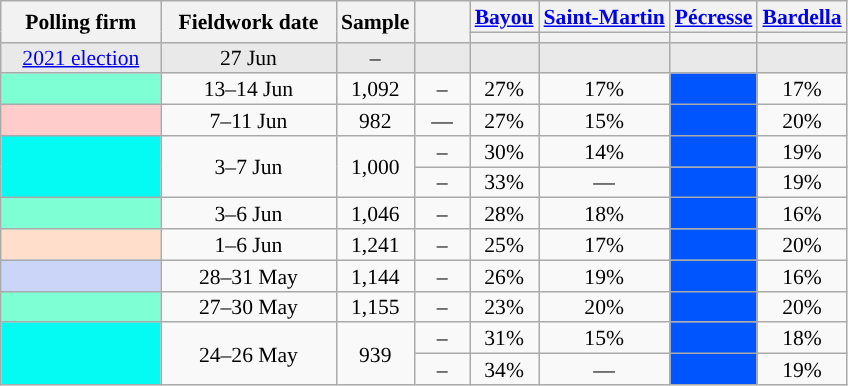<table class="wikitable sortable" style="text-align:center;font-size:90%;line-height:14px;">
<tr>
<th rowspan="2" style="width:100px;">Polling firm</th>
<th rowspan="2" style="width:110px;">Fieldwork date</th>
<th rowspan="2" style="width:35px;">Sample</th>
<th rowspan="2" style="width:30px;"></th>
<th><a href='#'>Bayou</a><br></th>
<th><a href='#'>Saint-Martin</a><br></th>
<th><a href='#'>Pécresse</a><br></th>
<th><a href='#'>Bardella</a><br></th>
</tr>
<tr>
<th style="background:"></th>
<th style="background:"></th>
<th style="background:"></th>
<th style="background:"></th>
</tr>
<tr style="background:#E9E9E9;">
<td><a href='#'>2021 election</a></td>
<td data-sort-value="2021-06-27">27 Jun</td>
<td>–</td>
<td></td>
<td></td>
<td></td>
<td></td>
<td></td>
</tr>
<tr>
<td style="background:aquamarine;"></td>
<td>13–14 Jun</td>
<td>1,092</td>
<td>–</td>
<td>27%</td>
<td>17%</td>
<td style="background:#0055FF;"><strong></strong></td>
<td>17%</td>
</tr>
<tr>
<td style="background:#FFCCCC;"></td>
<td>7–11 Jun</td>
<td>982</td>
<td>—</td>
<td>27%</td>
<td>15%</td>
<td style="background:#0055FF;"><strong></strong></td>
<td>20%</td>
</tr>
<tr>
<td rowspan=2 style="background:#04FBF4;"></td>
<td rowspan=2>3–7 Jun</td>
<td rowspan=2>1,000</td>
<td>–</td>
<td>30%</td>
<td>14%</td>
<td style="background:#0055FF;"><strong></strong></td>
<td>19%</td>
</tr>
<tr>
<td>–</td>
<td>33%</td>
<td>—</td>
<td style="background:#0055FF;"><strong></strong></td>
<td>19%</td>
</tr>
<tr>
<td style="background:aquamarine;"></td>
<td>3–6 Jun</td>
<td>1,046</td>
<td>–</td>
<td>28%</td>
<td>18%</td>
<td style="background:#0055FF;"><strong></strong></td>
<td>16%</td>
</tr>
<tr>
<td style="background:#FFDFCC;"></td>
<td>1–6 Jun</td>
<td>1,241</td>
<td>–</td>
<td>25%</td>
<td>17%</td>
<td style="background:#0055FF;"><strong></strong></td>
<td>20%</td>
</tr>
<tr>
<td style="background:#CAD5F7;"></td>
<td>28–31 May</td>
<td>1,144</td>
<td>–</td>
<td>26%</td>
<td>19%</td>
<td style="background:#0055FF;"><strong></strong></td>
<td>16%</td>
</tr>
<tr>
<td style="background:aquamarine;"></td>
<td>27–30 May</td>
<td>1,155</td>
<td>–</td>
<td>23%</td>
<td>20%</td>
<td style="background:#0055FF;"><strong></strong></td>
<td>20%</td>
</tr>
<tr>
<td rowspan=2 style="background:#04FBF4;"></td>
<td rowspan=2>24–26 May</td>
<td rowspan=2>939</td>
<td>–</td>
<td>31%</td>
<td>15%</td>
<td style="background:#0055FF;"><strong></strong></td>
<td>18%</td>
</tr>
<tr>
<td>–</td>
<td>34%</td>
<td>—</td>
<td style="background:#0055FF;"><strong></strong></td>
<td>19%</td>
</tr>
</table>
